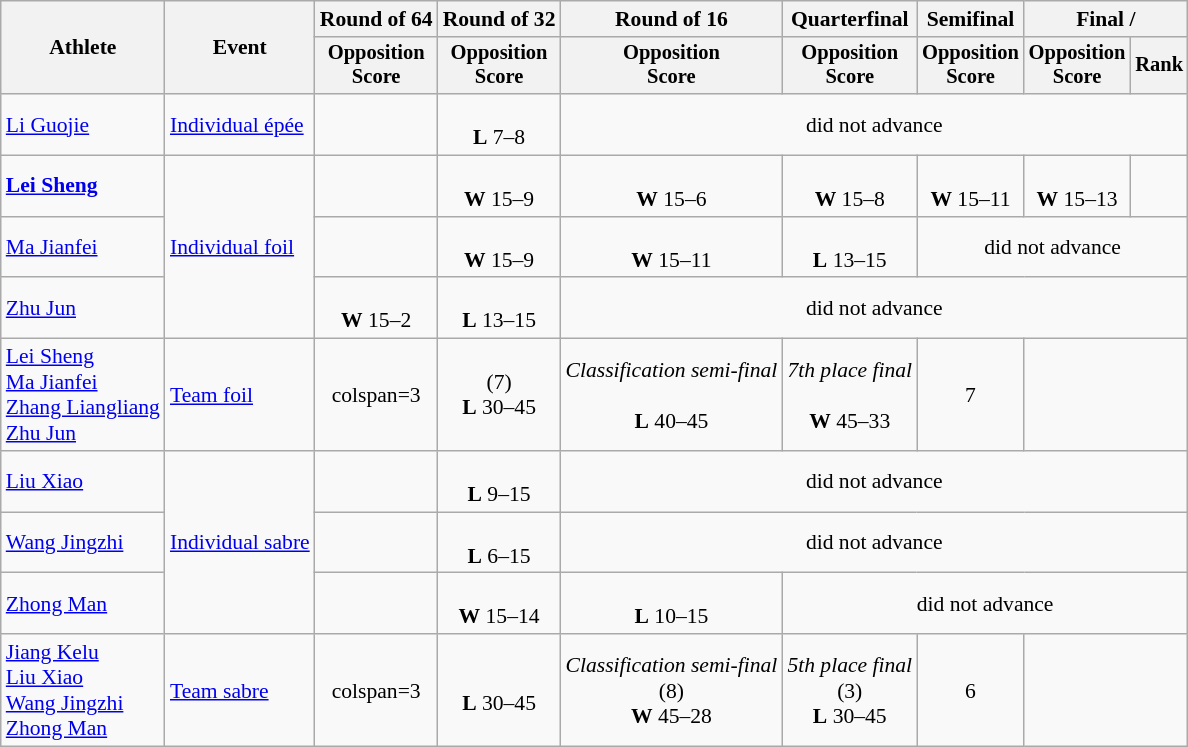<table class="wikitable" style="font-size:90%">
<tr>
<th rowspan=2>Athlete</th>
<th rowspan=2>Event</th>
<th>Round of 64</th>
<th>Round of 32</th>
<th>Round of 16</th>
<th>Quarterfinal</th>
<th>Semifinal</th>
<th colspan=2>Final / </th>
</tr>
<tr style="font-size:95%">
<th>Opposition <br> Score</th>
<th>Opposition <br> Score</th>
<th>Opposition <br> Score</th>
<th>Opposition <br> Score</th>
<th>Opposition <br> Score</th>
<th>Opposition <br> Score</th>
<th>Rank</th>
</tr>
<tr align=center>
<td align=left><a href='#'>Li Guojie</a></td>
<td align=left><a href='#'>Individual épée</a></td>
<td></td>
<td><br><strong>L</strong> 7–8</td>
<td colspan=5>did not advance</td>
</tr>
<tr align=center>
<td align=left><strong><a href='#'>Lei Sheng</a></strong></td>
<td align=left rowspan=3><a href='#'>Individual foil</a></td>
<td></td>
<td><br><strong>W</strong> 15–9</td>
<td><br><strong>W</strong> 15–6</td>
<td><br><strong>W</strong> 15–8</td>
<td><br><strong>W</strong> 15–11</td>
<td><br><strong>W</strong> 15–13</td>
<td></td>
</tr>
<tr align=center>
<td align=left><a href='#'>Ma Jianfei</a></td>
<td></td>
<td><br><strong>W</strong> 15–9</td>
<td><br><strong>W</strong> 15–11</td>
<td><br><strong>L</strong> 13–15</td>
<td colspan=3>did not advance</td>
</tr>
<tr align=center>
<td align=left><a href='#'>Zhu Jun</a></td>
<td><br><strong>W</strong> 15–2</td>
<td><br><strong>L</strong> 13–15</td>
<td colspan=5>did not advance</td>
</tr>
<tr align=center>
<td align=left><a href='#'>Lei Sheng</a><br><a href='#'>Ma Jianfei</a><br><a href='#'>Zhang Liangliang</a><br><a href='#'>Zhu Jun</a></td>
<td align=left><a href='#'>Team foil</a></td>
<td>colspan=3 </td>
<td> (7)<br><strong>L</strong> 30–45</td>
<td><em>Classification semi-final</em><br><br><strong>L</strong> 40–45</td>
<td><em>7th place final</em><br><br><strong>W</strong> 45–33</td>
<td>7</td>
</tr>
<tr align=center>
<td align=left><a href='#'>Liu Xiao</a></td>
<td align=left rowspan=3><a href='#'>Individual sabre</a></td>
<td></td>
<td><br><strong>L</strong> 9–15</td>
<td colspan=5>did not advance</td>
</tr>
<tr align=center>
<td align=left><a href='#'>Wang Jingzhi</a></td>
<td></td>
<td><br><strong>L</strong> 6–15</td>
<td colspan=5>did not advance</td>
</tr>
<tr align=center>
<td align=left><a href='#'>Zhong Man</a></td>
<td></td>
<td><br><strong>W</strong> 15–14</td>
<td><br><strong>L</strong> 10–15</td>
<td colspan=4>did not advance</td>
</tr>
<tr align=center>
<td align=left><a href='#'>Jiang Kelu</a><br><a href='#'>Liu Xiao</a><br><a href='#'>Wang Jingzhi</a><br><a href='#'>Zhong Man</a></td>
<td align=left><a href='#'>Team sabre</a></td>
<td>colspan=3 </td>
<td><br><strong>L</strong> 30–45</td>
<td><em>Classification semi-final</em><br> (8)<br><strong>W</strong> 45–28</td>
<td><em>5th place final</em><br> (3)<br><strong>L</strong> 30–45</td>
<td>6</td>
</tr>
</table>
